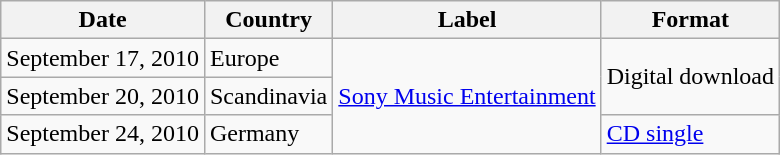<table class="wikitable">
<tr>
<th>Date</th>
<th>Country</th>
<th>Label</th>
<th>Format</th>
</tr>
<tr>
<td>September 17, 2010</td>
<td>Europe</td>
<td rowspan="3"><a href='#'>Sony Music Entertainment</a></td>
<td rowspan="2">Digital download</td>
</tr>
<tr>
<td>September 20, 2010</td>
<td>Scandinavia</td>
</tr>
<tr>
<td>September 24, 2010</td>
<td>Germany</td>
<td><a href='#'>CD single</a></td>
</tr>
</table>
